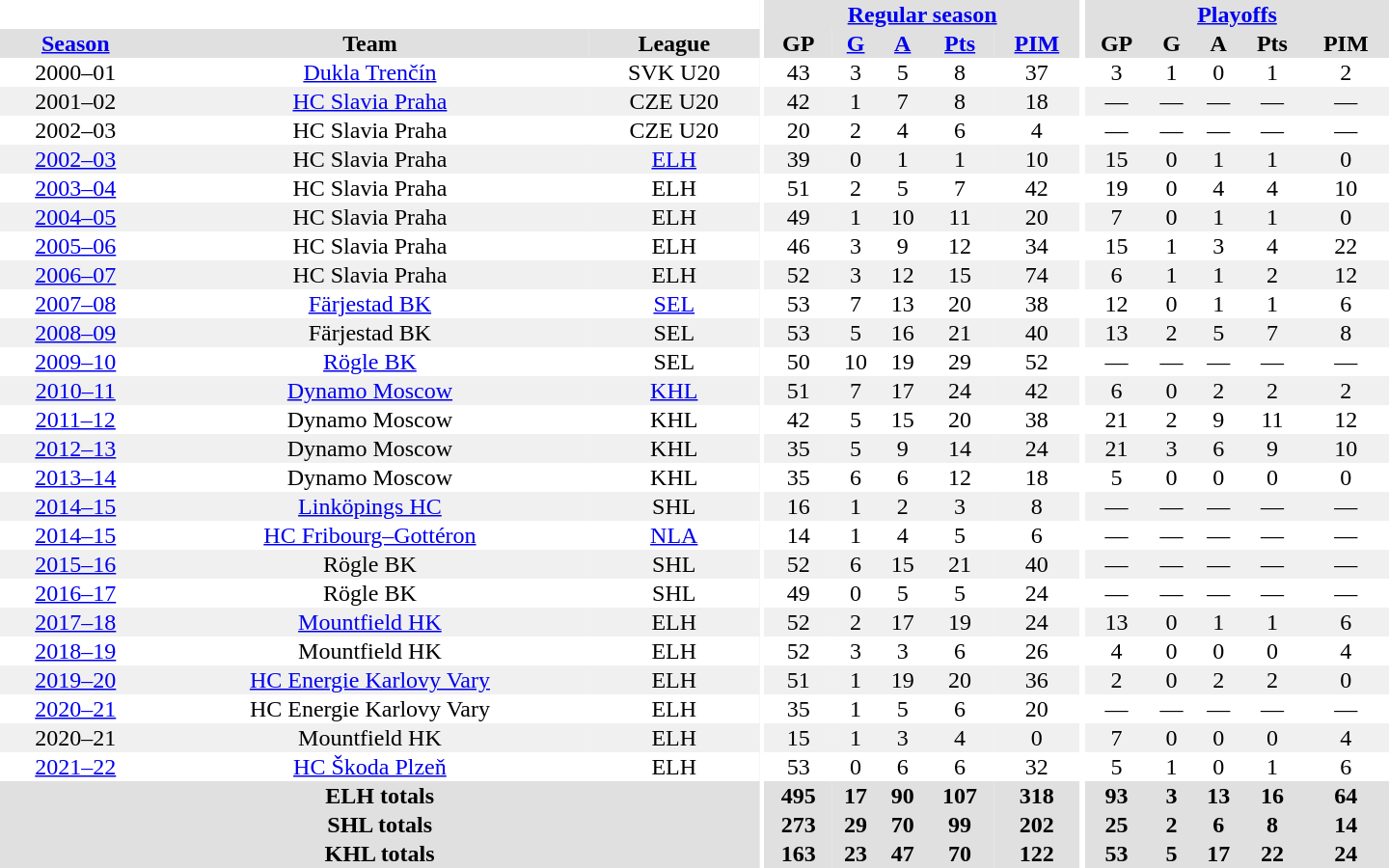<table border="0" cellpadding="1" cellspacing="0" style="text-align:center; width:60em">
<tr bgcolor="#e0e0e0">
<th colspan="3" bgcolor="#ffffff"></th>
<th rowspan="99" bgcolor="#ffffff"></th>
<th colspan="5"><a href='#'>Regular season</a></th>
<th rowspan="99" bgcolor="#ffffff"></th>
<th colspan="5"><a href='#'>Playoffs</a></th>
</tr>
<tr bgcolor="#e0e0e0">
<th><a href='#'>Season</a></th>
<th>Team</th>
<th>League</th>
<th>GP</th>
<th><a href='#'>G</a></th>
<th><a href='#'>A</a></th>
<th><a href='#'>Pts</a></th>
<th><a href='#'>PIM</a></th>
<th>GP</th>
<th>G</th>
<th>A</th>
<th>Pts</th>
<th>PIM</th>
</tr>
<tr>
<td>2000–01</td>
<td><a href='#'>Dukla Trenčín</a></td>
<td>SVK U20</td>
<td>43</td>
<td>3</td>
<td>5</td>
<td>8</td>
<td>37</td>
<td>3</td>
<td>1</td>
<td>0</td>
<td>1</td>
<td>2</td>
</tr>
<tr bgcolor="#f0f0f0">
<td>2001–02</td>
<td><a href='#'>HC Slavia Praha</a></td>
<td>CZE U20</td>
<td>42</td>
<td>1</td>
<td>7</td>
<td>8</td>
<td>18</td>
<td>—</td>
<td>—</td>
<td>—</td>
<td>—</td>
<td>—</td>
</tr>
<tr>
<td>2002–03</td>
<td>HC Slavia Praha</td>
<td>CZE U20</td>
<td>20</td>
<td>2</td>
<td>4</td>
<td>6</td>
<td>4</td>
<td>—</td>
<td>—</td>
<td>—</td>
<td>—</td>
<td>—</td>
</tr>
<tr bgcolor="#f0f0f0">
<td><a href='#'>2002–03</a></td>
<td>HC Slavia Praha</td>
<td><a href='#'>ELH</a></td>
<td>39</td>
<td>0</td>
<td>1</td>
<td>1</td>
<td>10</td>
<td>15</td>
<td>0</td>
<td>1</td>
<td>1</td>
<td>0</td>
</tr>
<tr>
<td><a href='#'>2003–04</a></td>
<td>HC Slavia Praha</td>
<td>ELH</td>
<td>51</td>
<td>2</td>
<td>5</td>
<td>7</td>
<td>42</td>
<td>19</td>
<td>0</td>
<td>4</td>
<td>4</td>
<td>10</td>
</tr>
<tr bgcolor="#f0f0f0">
<td><a href='#'>2004–05</a></td>
<td>HC Slavia Praha</td>
<td>ELH</td>
<td>49</td>
<td>1</td>
<td>10</td>
<td>11</td>
<td>20</td>
<td>7</td>
<td>0</td>
<td>1</td>
<td>1</td>
<td>0</td>
</tr>
<tr>
<td><a href='#'>2005–06</a></td>
<td>HC Slavia Praha</td>
<td>ELH</td>
<td>46</td>
<td>3</td>
<td>9</td>
<td>12</td>
<td>34</td>
<td>15</td>
<td>1</td>
<td>3</td>
<td>4</td>
<td>22</td>
</tr>
<tr bgcolor="#f0f0f0">
<td><a href='#'>2006–07</a></td>
<td>HC Slavia Praha</td>
<td>ELH</td>
<td>52</td>
<td>3</td>
<td>12</td>
<td>15</td>
<td>74</td>
<td>6</td>
<td>1</td>
<td>1</td>
<td>2</td>
<td>12</td>
</tr>
<tr>
<td><a href='#'>2007–08</a></td>
<td><a href='#'>Färjestad BK</a></td>
<td><a href='#'>SEL</a></td>
<td>53</td>
<td>7</td>
<td>13</td>
<td>20</td>
<td>38</td>
<td>12</td>
<td>0</td>
<td>1</td>
<td>1</td>
<td>6</td>
</tr>
<tr bgcolor="#f0f0f0">
<td><a href='#'>2008–09</a></td>
<td>Färjestad BK</td>
<td>SEL</td>
<td>53</td>
<td>5</td>
<td>16</td>
<td>21</td>
<td>40</td>
<td>13</td>
<td>2</td>
<td>5</td>
<td>7</td>
<td>8</td>
</tr>
<tr>
<td><a href='#'>2009–10</a></td>
<td><a href='#'>Rögle BK</a></td>
<td>SEL</td>
<td>50</td>
<td>10</td>
<td>19</td>
<td>29</td>
<td>52</td>
<td>—</td>
<td>—</td>
<td>—</td>
<td>—</td>
<td>—</td>
</tr>
<tr bgcolor="#f0f0f0">
<td><a href='#'>2010–11</a></td>
<td><a href='#'>Dynamo Moscow</a></td>
<td><a href='#'>KHL</a></td>
<td>51</td>
<td>7</td>
<td>17</td>
<td>24</td>
<td>42</td>
<td>6</td>
<td>0</td>
<td>2</td>
<td>2</td>
<td>2</td>
</tr>
<tr>
<td><a href='#'>2011–12</a></td>
<td>Dynamo Moscow</td>
<td>KHL</td>
<td>42</td>
<td>5</td>
<td>15</td>
<td>20</td>
<td>38</td>
<td>21</td>
<td>2</td>
<td>9</td>
<td>11</td>
<td>12</td>
</tr>
<tr bgcolor="#f0f0f0">
<td><a href='#'>2012–13</a></td>
<td>Dynamo Moscow</td>
<td>KHL</td>
<td>35</td>
<td>5</td>
<td>9</td>
<td>14</td>
<td>24</td>
<td>21</td>
<td>3</td>
<td>6</td>
<td>9</td>
<td>10</td>
</tr>
<tr>
<td><a href='#'>2013–14</a></td>
<td>Dynamo Moscow</td>
<td>KHL</td>
<td>35</td>
<td>6</td>
<td>6</td>
<td>12</td>
<td>18</td>
<td>5</td>
<td>0</td>
<td>0</td>
<td>0</td>
<td>0</td>
</tr>
<tr bgcolor="#f0f0f0">
<td><a href='#'>2014–15</a></td>
<td><a href='#'>Linköpings HC</a></td>
<td>SHL</td>
<td>16</td>
<td>1</td>
<td>2</td>
<td>3</td>
<td>8</td>
<td>—</td>
<td>—</td>
<td>—</td>
<td>—</td>
<td>—</td>
</tr>
<tr>
<td><a href='#'>2014–15</a></td>
<td><a href='#'>HC Fribourg–Gottéron</a></td>
<td><a href='#'>NLA</a></td>
<td>14</td>
<td>1</td>
<td>4</td>
<td>5</td>
<td>6</td>
<td>—</td>
<td>—</td>
<td>—</td>
<td>—</td>
<td>—</td>
</tr>
<tr bgcolor="#f0f0f0">
<td><a href='#'>2015–16</a></td>
<td>Rögle BK</td>
<td>SHL</td>
<td>52</td>
<td>6</td>
<td>15</td>
<td>21</td>
<td>40</td>
<td>—</td>
<td>—</td>
<td>—</td>
<td>—</td>
<td>—</td>
</tr>
<tr>
<td><a href='#'>2016–17</a></td>
<td>Rögle BK</td>
<td>SHL</td>
<td>49</td>
<td>0</td>
<td>5</td>
<td>5</td>
<td>24</td>
<td>—</td>
<td>—</td>
<td>—</td>
<td>—</td>
<td>—</td>
</tr>
<tr bgcolor="#f0f0f0">
<td><a href='#'>2017–18</a></td>
<td><a href='#'>Mountfield HK</a></td>
<td>ELH</td>
<td>52</td>
<td>2</td>
<td>17</td>
<td>19</td>
<td>24</td>
<td>13</td>
<td>0</td>
<td>1</td>
<td>1</td>
<td>6</td>
</tr>
<tr>
<td><a href='#'>2018–19</a></td>
<td>Mountfield HK</td>
<td>ELH</td>
<td>52</td>
<td>3</td>
<td>3</td>
<td>6</td>
<td>26</td>
<td>4</td>
<td>0</td>
<td>0</td>
<td>0</td>
<td>4</td>
</tr>
<tr bgcolor="#f0f0f0">
<td><a href='#'>2019–20</a></td>
<td><a href='#'>HC Energie Karlovy Vary</a></td>
<td>ELH</td>
<td>51</td>
<td>1</td>
<td>19</td>
<td>20</td>
<td>36</td>
<td>2</td>
<td>0</td>
<td>2</td>
<td>2</td>
<td>0</td>
</tr>
<tr>
<td><a href='#'>2020–21</a></td>
<td>HC Energie Karlovy Vary</td>
<td>ELH</td>
<td>35</td>
<td>1</td>
<td>5</td>
<td>6</td>
<td>20</td>
<td>—</td>
<td>—</td>
<td>—</td>
<td>—</td>
<td>—</td>
</tr>
<tr bgcolor="#f0f0f0">
<td>2020–21</td>
<td>Mountfield HK</td>
<td>ELH</td>
<td>15</td>
<td>1</td>
<td>3</td>
<td>4</td>
<td>0</td>
<td>7</td>
<td>0</td>
<td>0</td>
<td>0</td>
<td>4</td>
</tr>
<tr>
<td><a href='#'>2021–22</a></td>
<td><a href='#'>HC Škoda Plzeň</a></td>
<td>ELH</td>
<td>53</td>
<td>0</td>
<td>6</td>
<td>6</td>
<td>32</td>
<td>5</td>
<td>1</td>
<td>0</td>
<td>1</td>
<td>6</td>
</tr>
<tr bgcolor="#e0e0e0">
<th colspan="3">ELH totals</th>
<th>495</th>
<th>17</th>
<th>90</th>
<th>107</th>
<th>318</th>
<th>93</th>
<th>3</th>
<th>13</th>
<th>16</th>
<th>64</th>
</tr>
<tr bgcolor="#e0e0e0">
<th colspan="3">SHL totals</th>
<th>273</th>
<th>29</th>
<th>70</th>
<th>99</th>
<th>202</th>
<th>25</th>
<th>2</th>
<th>6</th>
<th>8</th>
<th>14</th>
</tr>
<tr bgcolor="#e0e0e0">
<th colspan="3">KHL totals</th>
<th>163</th>
<th>23</th>
<th>47</th>
<th>70</th>
<th>122</th>
<th>53</th>
<th>5</th>
<th>17</th>
<th>22</th>
<th>24</th>
</tr>
</table>
